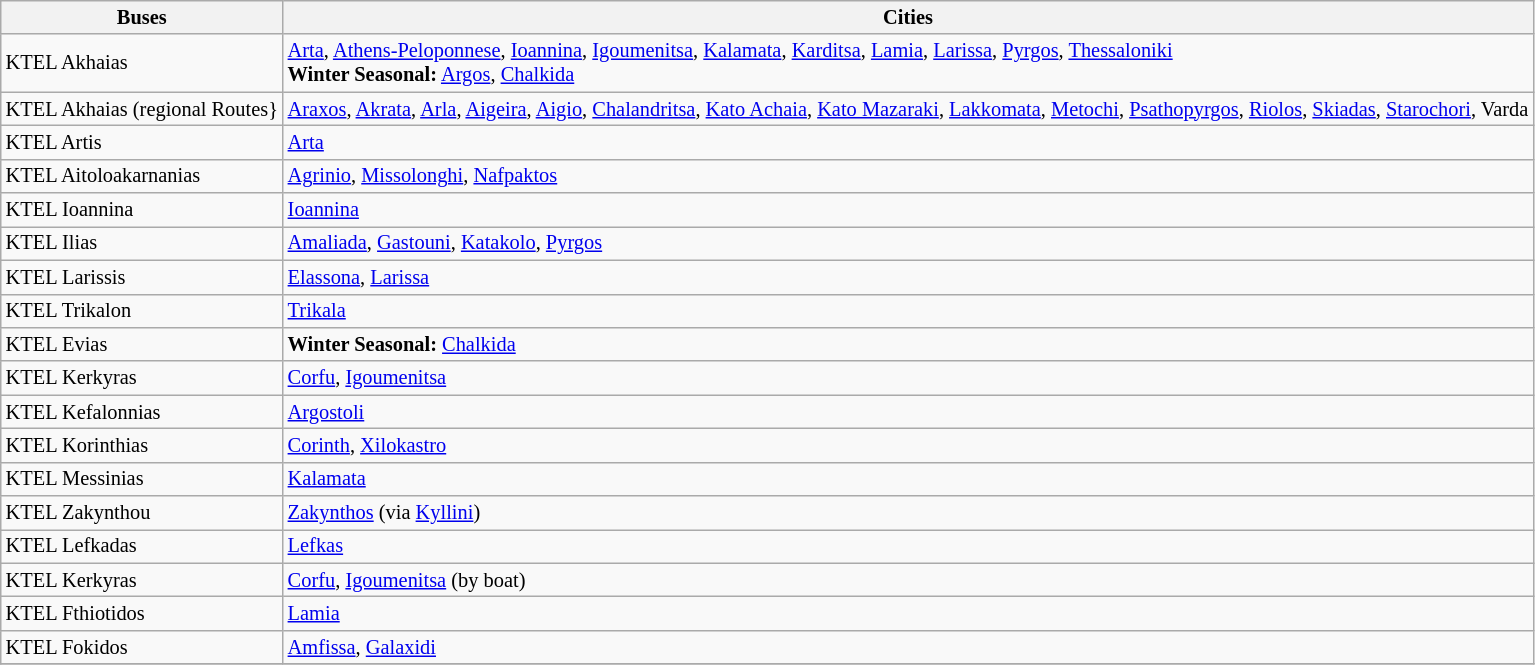<table class="wikitable" style="font-size: 85%" width= align=>
<tr style="color:black;">
<th>Buses</th>
<th>Cities</th>
</tr>
<tr>
<td>KTEL Akhaias</td>
<td><a href='#'>Arta</a>, <a href='#'>Athens-Peloponnese</a>, <a href='#'>Ioannina</a>, <a href='#'>Igoumenitsa</a>, <a href='#'>Kalamata</a>, <a href='#'>Karditsa</a>, <a href='#'>Lamia</a>, <a href='#'>Larissa</a>, <a href='#'>Pyrgos</a>, <a href='#'>Thessaloniki</a> <br> <strong>Winter Seasonal:</strong> <a href='#'>Argos</a>, <a href='#'>Chalkida</a></td>
</tr>
<tr>
<td>KTEL Akhaias (regional Routes}</td>
<td><a href='#'>Araxos</a>, <a href='#'>Akrata</a>, <a href='#'>Arla</a>, <a href='#'>Aigeira</a>, <a href='#'>Aigio</a>, <a href='#'>Chalandritsa</a>, <a href='#'>Kato Achaia</a>, <a href='#'>Kato Mazaraki</a>, <a href='#'>Lakkomata</a>, <a href='#'>Metochi</a>, <a href='#'>Psathopyrgos</a>, <a href='#'>Riolos</a>, <a href='#'>Skiadas</a>, <a href='#'>Starochori</a>, Varda</td>
</tr>
<tr>
<td>KTEL Artis</td>
<td><a href='#'>Arta</a></td>
</tr>
<tr>
<td>KTEL Aitoloakarnanias</td>
<td><a href='#'>Agrinio</a>, <a href='#'>Missolonghi</a>, <a href='#'>Nafpaktos</a></td>
</tr>
<tr>
<td>KTEL Ioannina</td>
<td><a href='#'>Ioannina</a></td>
</tr>
<tr>
<td>KTEL Ilias</td>
<td><a href='#'>Amaliada</a>, <a href='#'>Gastouni</a>, <a href='#'>Katakolo</a>, <a href='#'>Pyrgos</a></td>
</tr>
<tr>
<td>KTEL Larissis</td>
<td><a href='#'>Elassona</a>, <a href='#'>Larissa</a></td>
</tr>
<tr>
<td>KTEL Trikalon</td>
<td><a href='#'>Trikala</a></td>
</tr>
<tr>
<td>KTEL Evias</td>
<td><strong>Winter Seasonal:</strong> <a href='#'>Chalkida</a></td>
</tr>
<tr>
<td>KTEL Kerkyras</td>
<td><a href='#'>Corfu</a>, <a href='#'>Igoumenitsa</a></td>
</tr>
<tr>
<td>KTEL Kefalonnias</td>
<td><a href='#'>Argostoli</a></td>
</tr>
<tr>
<td>KTEL Korinthias</td>
<td><a href='#'>Corinth</a>, <a href='#'>Xilokastro</a></td>
</tr>
<tr>
<td>KTEL Messinias</td>
<td><a href='#'>Kalamata</a></td>
</tr>
<tr>
<td>KTEL Zakynthou</td>
<td><a href='#'>Zakynthos</a> (via <a href='#'>Kyllini</a>)</td>
</tr>
<tr>
<td>KTEL Lefkadas</td>
<td><a href='#'>Lefkas</a></td>
</tr>
<tr>
<td>KTEL Kerkyras</td>
<td><a href='#'>Corfu</a>, <a href='#'>Igoumenitsa</a> (by boat)</td>
</tr>
<tr>
<td>KTEL Fthiotidos</td>
<td><a href='#'>Lamia</a></td>
</tr>
<tr>
<td>KTEL Fokidos</td>
<td><a href='#'>Amfissa</a>, <a href='#'>Galaxidi</a></td>
</tr>
<tr>
</tr>
</table>
